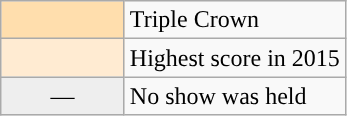<table class="wikitable">
<tr>
<td width="75px" style="font-weight: bold; background: navajowhite;" align="center"></td>
<td>Triple Crown</td>
</tr>
<tr>
<td width="75px" style='background: #ffebd2;" align="center"'></td>
<td>Highest score in 2015</td>
</tr>
<tr>
<td width="75px" style="background:#eee;" align="center">—</td>
<td>No show was held</td>
</tr>
</table>
